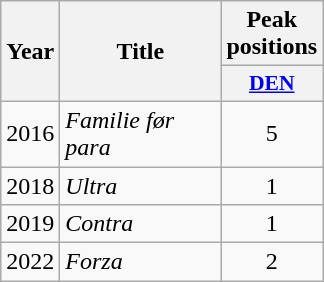<table class="wikitable">
<tr>
<th align="center" rowspan="2" width="10">Year</th>
<th align="center" rowspan="2" width="100">Title</th>
<th align="center" colspan="1" width="20">Peak positions</th>
</tr>
<tr>
<th scope="col" style="width:3em;font-size:90%;"><a href='#'>DEN</a><br></th>
</tr>
<tr>
<td style="text-align:center;">2016</td>
<td><em>Familie før para</em></td>
<td style="text-align:center;">5</td>
</tr>
<tr>
<td style="text-align:center;">2018</td>
<td><em>Ultra</em></td>
<td style="text-align:center;">1<br></td>
</tr>
<tr>
<td style="text-align:center;">2019</td>
<td><em>Contra</em></td>
<td style="text-align:center;">1<br></td>
</tr>
<tr>
<td style="text-align:center;">2022</td>
<td><em>Forza</em></td>
<td style="text-align:center;">2<br></td>
</tr>
</table>
